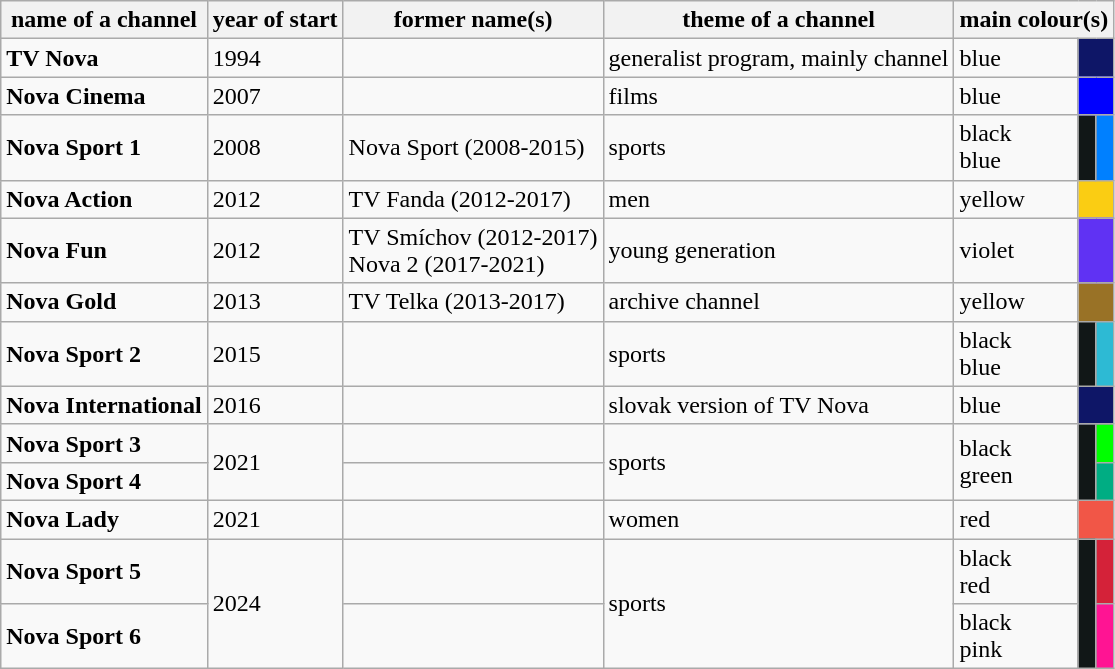<table class="wikitable">
<tr>
<th>name of a channel</th>
<th>year of start</th>
<th>former name(s)</th>
<th>theme of a channel</th>
<th colspan="3">main colour(s)</th>
</tr>
<tr>
<td><strong>TV Nova</strong></td>
<td>1994</td>
<td></td>
<td>generalist program, mainly channel</td>
<td>blue</td>
<td colspan="2" bgcolor="#0e1667"></td>
</tr>
<tr>
<td><strong>Nova Cinema</strong></td>
<td>2007</td>
<td></td>
<td>films</td>
<td>blue</td>
<td colspan="2" bgcolor="#0000ff"></td>
</tr>
<tr>
<td><strong>Nova Sport 1</strong></td>
<td>2008</td>
<td>Nova Sport (2008-2015)</td>
<td>sports</td>
<td>black<br>blue</td>
<td bgcolor="#111717"></td>
<td bgcolor="#0080ff"></td>
</tr>
<tr>
<td><strong>Nova Action</strong></td>
<td>2012</td>
<td>TV Fanda (2012-2017)</td>
<td>men</td>
<td>yellow</td>
<td colspan="2" bgcolor="#facd13"></td>
</tr>
<tr>
<td><strong>Nova Fun</strong></td>
<td>2012</td>
<td>TV Smíchov (2012-2017)<br>Nova 2 (2017-2021)</td>
<td>young generation</td>
<td>violet</td>
<td colspan="2" bgcolor="#6032f3"></td>
</tr>
<tr>
<td><strong>Nova Gold</strong></td>
<td>2013</td>
<td>TV Telka (2013-2017)</td>
<td>archive channel</td>
<td>yellow</td>
<td colspan="2" bgcolor="#997226"></td>
</tr>
<tr>
<td><strong>Nova Sport 2</strong></td>
<td>2015</td>
<td></td>
<td>sports</td>
<td>black<br>blue</td>
<td bgcolor="#111717"></td>
<td bgcolor="#2dbad4"></td>
</tr>
<tr>
<td><strong>Nova International</strong></td>
<td>2016</td>
<td></td>
<td>slovak version of TV Nova</td>
<td>blue</td>
<td colspan="2" bgcolor="#0e1667"></td>
</tr>
<tr>
<td><strong>Nova Sport 3</strong></td>
<td rowspan="2">2021</td>
<td></td>
<td rowspan="2">sports</td>
<td rowspan="2">black<br>green</td>
<td rowspan="2" bgcolor="#111717"></td>
<td bgcolor="#00ff00"></td>
</tr>
<tr>
<td><strong>Nova Sport 4</strong></td>
<td></td>
<td bgcolor="#00ad83"></td>
</tr>
<tr>
<td><strong>Nova Lady</strong></td>
<td>2021</td>
<td></td>
<td>women</td>
<td>red</td>
<td colspan="2" bgcolor="#f15647"></td>
</tr>
<tr>
<td><strong>Nova Sport 5</strong></td>
<td rowspan="2">2024</td>
<td></td>
<td rowspan="2">sports</td>
<td>black<br>red</td>
<td rowspan="2" bgcolor="#111717"></td>
<td bgcolor="#d42239"></td>
</tr>
<tr>
<td><strong>Nova Sport 6</strong></td>
<td></td>
<td>black<br>pink</td>
<td bgcolor="#ff1493"></td>
</tr>
</table>
